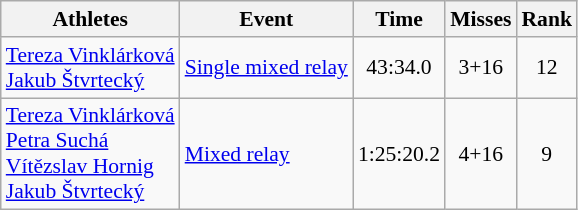<table class="wikitable" style="font-size:90%">
<tr>
<th>Athletes</th>
<th>Event</th>
<th>Time</th>
<th>Misses</th>
<th>Rank</th>
</tr>
<tr align=center>
<td align=left><a href='#'>Tereza Vinklárková</a><br><a href='#'>Jakub Štvrtecký</a></td>
<td align=left><a href='#'>Single mixed relay</a></td>
<td>43:34.0</td>
<td>3+16</td>
<td>12</td>
</tr>
<tr align=center>
<td align=left><a href='#'>Tereza Vinklárková</a><br><a href='#'>Petra Suchá</a><br><a href='#'>Vítězslav Hornig</a><br><a href='#'>Jakub Štvrtecký</a></td>
<td align=left><a href='#'>Mixed relay</a></td>
<td>1:25:20.2</td>
<td>4+16</td>
<td>9</td>
</tr>
</table>
